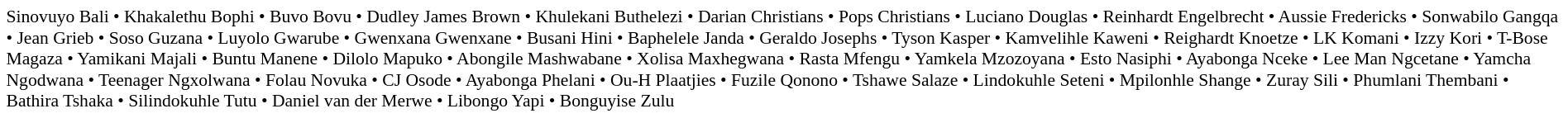<table cellpadding="2" style="border: 1px solid white; font-size:90%;">
<tr>
<td style="text-align:left;">Sinovuyo Bali • Khakalethu Bophi • Buvo Bovu • Dudley James Brown • Khulekani Buthelezi • Darian Christians • Pops Christians • Luciano Douglas • Reinhardt Engelbrecht • Aussie Fredericks • Sonwabilo Gangqa • Jean Grieb • Soso Guzana • Luyolo Gwarube • Gwenxana Gwenxane • Busani Hini • Baphelele Janda • Geraldo Josephs • Tyson Kasper • Kamvelihle Kaweni • Reighardt Knoetze • LK Komani • Izzy Kori • T-Bose Magaza • Yamikani Majali • Buntu Manene • Dilolo Mapuko • Abongile Mashwabane • Xolisa Maxhegwana • Rasta Mfengu • Yamkela Mzozoyana • Esto Nasiphi • Ayabonga Nceke • Lee Man Ngcetane • Yamcha Ngodwana • Teenager Ngxolwana • Folau Novuka • CJ Osode • Ayabonga Phelani • Ou-H Plaatjies • Fuzile Qonono • Tshawe Salaze • Lindokuhle Seteni • Mpilonhle Shange • Zuray Sili • Phumlani Thembani • Bathira Tshaka • Silindokuhle Tutu • Daniel van der Merwe • Libongo Yapi • Bonguyise Zulu</td>
</tr>
</table>
